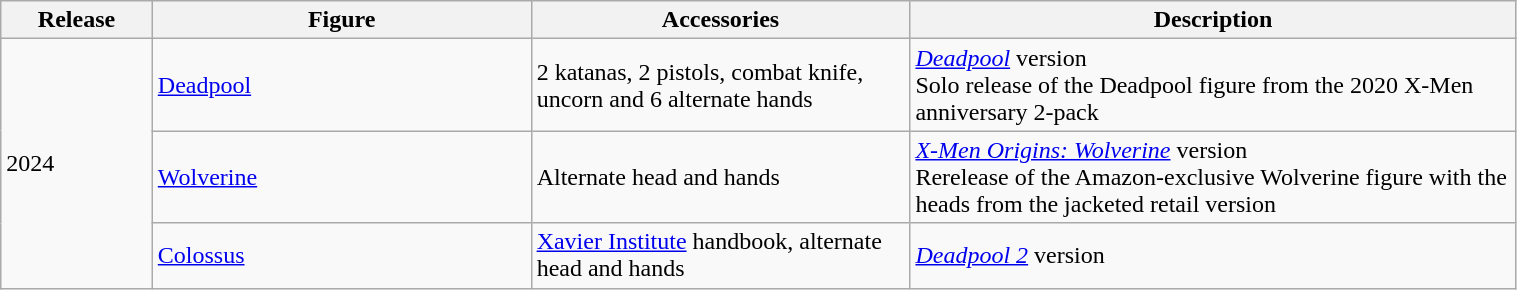<table class="wikitable" style="width:80%;">
<tr>
<th width=10%>Release</th>
<th width=25%>Figure</th>
<th width=25%>Accessories</th>
<th width=40%>Description</th>
</tr>
<tr>
<td rowspan=3>2024</td>
<td><a href='#'>Deadpool</a></td>
<td>2 katanas, 2 pistols, combat knife, uncorn and 6 alternate hands</td>
<td><em><a href='#'>Deadpool</a></em> version<br>Solo release of the Deadpool figure from the 2020 X-Men anniversary 2-pack</td>
</tr>
<tr>
<td><a href='#'>Wolverine</a></td>
<td>Alternate head and hands</td>
<td><em><a href='#'>X-Men Origins: Wolverine</a></em> version<br>Rerelease of the Amazon-exclusive Wolverine figure with the heads from the jacketed retail version</td>
</tr>
<tr>
<td><a href='#'>Colossus</a></td>
<td><a href='#'>Xavier Institute</a> handbook, alternate head and hands</td>
<td><em><a href='#'>Deadpool 2</a></em> version</td>
</tr>
</table>
